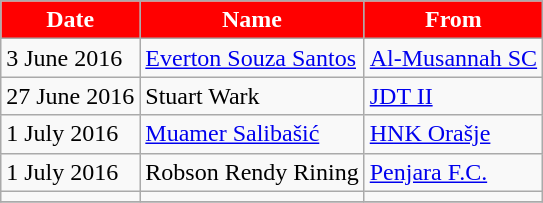<table class="wikitable sortable">
<tr>
<th style="background:Red; color:White;">Date</th>
<th style="background:Red; color:White;">Name</th>
<th style="background:Red; color:White;">From</th>
</tr>
<tr>
<td>3 June 2016</td>
<td> <a href='#'>Everton Souza Santos</a></td>
<td> <a href='#'>Al-Musannah SC</a></td>
</tr>
<tr>
<td>27 June 2016</td>
<td> Stuart Wark</td>
<td> <a href='#'>JDT II</a></td>
</tr>
<tr>
<td>1 July 2016</td>
<td> <a href='#'>Muamer Salibašić</a></td>
<td>  <a href='#'>HNK Orašje</a></td>
</tr>
<tr>
<td>1 July 2016</td>
<td> Robson Rendy Rining</td>
<td> <a href='#'>Penjara F.C.</a></td>
</tr>
<tr>
<td></td>
<td></td>
<td></td>
</tr>
<tr>
</tr>
</table>
